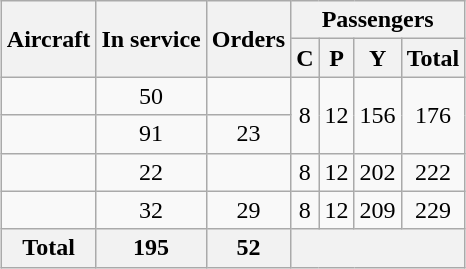<table class="wikitable" style="margin:0.5em auto; text-align:center">
<tr>
<th rowspan=2>Aircraft</th>
<th rowspan=2>In service</th>
<th rowspan=2>Orders</th>
<th colspan=4>Passengers</th>
</tr>
<tr>
<th><abbr>C</abbr></th>
<th><abbr>P</abbr></th>
<th><abbr>Y</abbr></th>
<th>Total</th>
</tr>
<tr>
<td></td>
<td>50</td>
<td></td>
<td rowspan=2>8</td>
<td rowspan=2>12</td>
<td rowspan=2>156</td>
<td rowspan=2>176</td>
</tr>
<tr>
<td></td>
<td>91</td>
<td>23</td>
</tr>
<tr>
<td></td>
<td>22</td>
<td></td>
<td>8</td>
<td>12</td>
<td>202</td>
<td>222</td>
</tr>
<tr>
<td></td>
<td>32</td>
<td>29</td>
<td>8</td>
<td>12</td>
<td>209</td>
<td>229</td>
</tr>
<tr>
<th>Total</th>
<th>195</th>
<th>52</th>
<th colspan=4></th>
</tr>
</table>
